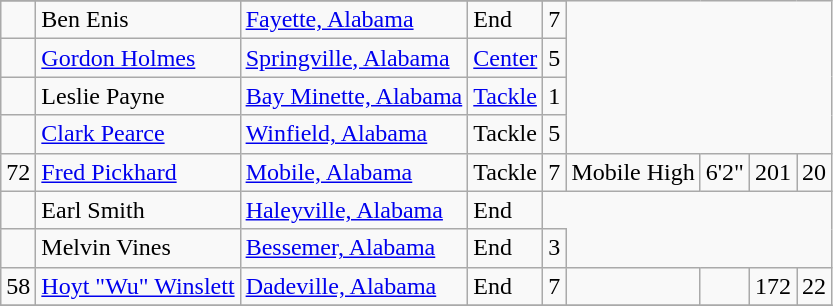<table class="wikitable">
<tr>
</tr>
<tr>
<td></td>
<td>Ben Enis</td>
<td><a href='#'>Fayette, Alabama</a></td>
<td>End</td>
<td>7</td>
</tr>
<tr>
<td></td>
<td><a href='#'>Gordon Holmes</a></td>
<td><a href='#'>Springville, Alabama</a></td>
<td><a href='#'>Center</a></td>
<td>5</td>
</tr>
<tr>
<td></td>
<td>Leslie Payne</td>
<td><a href='#'>Bay Minette, Alabama</a></td>
<td><a href='#'>Tackle</a></td>
<td>1</td>
</tr>
<tr>
<td></td>
<td><a href='#'>Clark Pearce</a></td>
<td><a href='#'>Winfield, Alabama</a></td>
<td>Tackle</td>
<td>5</td>
</tr>
<tr>
<td>72</td>
<td><a href='#'>Fred Pickhard</a></td>
<td><a href='#'>Mobile, Alabama</a></td>
<td>Tackle</td>
<td>7</td>
<td>Mobile High</td>
<td>6'2"</td>
<td>201</td>
<td>20</td>
</tr>
<tr>
<td></td>
<td>Earl Smith</td>
<td><a href='#'>Haleyville, Alabama</a></td>
<td>End</td>
</tr>
<tr>
<td></td>
<td>Melvin Vines</td>
<td><a href='#'>Bessemer, Alabama</a></td>
<td>End</td>
<td>3</td>
</tr>
<tr>
<td>58</td>
<td><a href='#'>Hoyt "Wu" Winslett</a></td>
<td><a href='#'>Dadeville, Alabama</a></td>
<td>End</td>
<td>7</td>
<td></td>
<td></td>
<td>172</td>
<td>22</td>
</tr>
<tr>
</tr>
</table>
